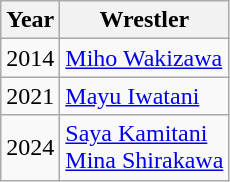<table class="wikitable">
<tr>
<th>Year</th>
<th>Wrestler</th>
</tr>
<tr>
<td>2014</td>
<td><a href='#'>Miho Wakizawa</a></td>
</tr>
<tr>
<td>2021</td>
<td><a href='#'>Mayu Iwatani</a></td>
</tr>
<tr>
<td>2024</td>
<td><a href='#'>Saya Kamitani</a><br><a href='#'>Mina Shirakawa</a></td>
</tr>
</table>
